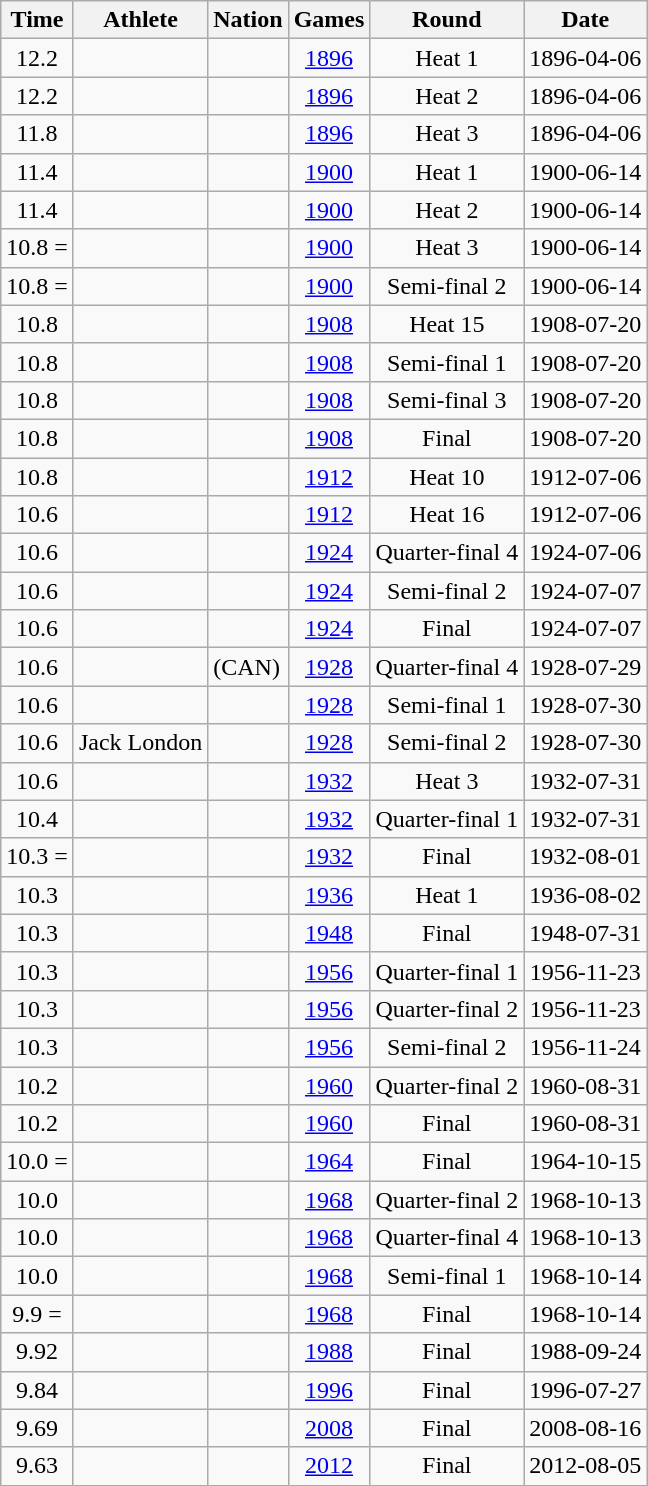<table class="wikitable sortable" style="text-align:center">
<tr>
<th>Time</th>
<th>Athlete</th>
<th>Nation</th>
<th>Games</th>
<th>Round</th>
<th>Date</th>
</tr>
<tr>
<td>12.2</td>
<td align=left></td>
<td align=left></td>
<td><a href='#'>1896</a></td>
<td>Heat 1</td>
<td>1896-04-06</td>
</tr>
<tr>
<td>12.2</td>
<td align=left></td>
<td align=left></td>
<td><a href='#'>1896</a></td>
<td>Heat 2</td>
<td>1896-04-06</td>
</tr>
<tr>
<td>11.8</td>
<td align=left></td>
<td align=left></td>
<td><a href='#'>1896</a></td>
<td>Heat 3</td>
<td>1896-04-06</td>
</tr>
<tr>
<td>11.4</td>
<td align=left></td>
<td align=left></td>
<td><a href='#'>1900</a></td>
<td>Heat 1</td>
<td>1900-06-14</td>
</tr>
<tr>
<td>11.4</td>
<td align=left></td>
<td align=left></td>
<td><a href='#'>1900</a></td>
<td>Heat 2</td>
<td>1900-06-14</td>
</tr>
<tr>
<td>10.8 =</td>
<td align=left></td>
<td align=left></td>
<td><a href='#'>1900</a></td>
<td>Heat 3</td>
<td>1900-06-14</td>
</tr>
<tr>
<td>10.8 =</td>
<td align=left></td>
<td align=left></td>
<td><a href='#'>1900</a></td>
<td>Semi-final 2</td>
<td>1900-06-14</td>
</tr>
<tr>
<td>10.8</td>
<td align=left></td>
<td align=left></td>
<td><a href='#'>1908</a></td>
<td>Heat 15</td>
<td>1908-07-20</td>
</tr>
<tr>
<td>10.8</td>
<td align=left></td>
<td align=left></td>
<td><a href='#'>1908</a></td>
<td>Semi-final 1</td>
<td>1908-07-20</td>
</tr>
<tr>
<td>10.8</td>
<td align=left></td>
<td align=left></td>
<td><a href='#'>1908</a></td>
<td>Semi-final 3</td>
<td>1908-07-20</td>
</tr>
<tr>
<td>10.8</td>
<td align=left></td>
<td align=left></td>
<td><a href='#'>1908</a></td>
<td>Final</td>
<td>1908-07-20</td>
</tr>
<tr>
<td>10.8</td>
<td align=left></td>
<td align=left></td>
<td><a href='#'>1912</a></td>
<td>Heat 10</td>
<td>1912-07-06</td>
</tr>
<tr>
<td>10.6</td>
<td align=left></td>
<td align=left></td>
<td><a href='#'>1912</a></td>
<td>Heat 16</td>
<td>1912-07-06</td>
</tr>
<tr>
<td>10.6</td>
<td align=left></td>
<td align=left></td>
<td><a href='#'>1924</a></td>
<td>Quarter-final 4</td>
<td>1924-07-06</td>
</tr>
<tr>
<td>10.6</td>
<td align=left></td>
<td align=left></td>
<td><a href='#'>1924</a></td>
<td>Semi-final 2</td>
<td>1924-07-07</td>
</tr>
<tr>
<td>10.6</td>
<td align=left></td>
<td align=left></td>
<td><a href='#'>1924</a></td>
<td>Final</td>
<td>1924-07-07</td>
</tr>
<tr>
<td>10.6</td>
<td align=left></td>
<td align=left> (CAN)</td>
<td><a href='#'>1928</a></td>
<td>Quarter-final 4</td>
<td>1928-07-29</td>
</tr>
<tr>
<td>10.6</td>
<td align=left></td>
<td align=left></td>
<td><a href='#'>1928</a></td>
<td>Semi-final 1</td>
<td>1928-07-30</td>
</tr>
<tr>
<td>10.6</td>
<td align=left>Jack London</td>
<td align=left></td>
<td><a href='#'>1928</a></td>
<td>Semi-final 2</td>
<td>1928-07-30</td>
</tr>
<tr>
<td>10.6</td>
<td align=left></td>
<td align=left></td>
<td><a href='#'>1932</a></td>
<td>Heat 3</td>
<td>1932-07-31</td>
</tr>
<tr>
<td>10.4</td>
<td align=left></td>
<td align=left></td>
<td><a href='#'>1932</a></td>
<td>Quarter-final 1</td>
<td>1932-07-31</td>
</tr>
<tr>
<td>10.3 =</td>
<td align=left></td>
<td align=left></td>
<td><a href='#'>1932</a></td>
<td>Final</td>
<td>1932-08-01</td>
</tr>
<tr>
<td>10.3</td>
<td align=left></td>
<td align=left></td>
<td><a href='#'>1936</a></td>
<td>Heat 1</td>
<td>1936-08-02</td>
</tr>
<tr>
<td>10.3</td>
<td align=left></td>
<td align=left></td>
<td><a href='#'>1948</a></td>
<td>Final</td>
<td>1948-07-31</td>
</tr>
<tr>
<td>10.3</td>
<td align=left></td>
<td align=left></td>
<td><a href='#'>1956</a></td>
<td>Quarter-final 1</td>
<td>1956-11-23</td>
</tr>
<tr>
<td>10.3</td>
<td align=left></td>
<td align=left></td>
<td><a href='#'>1956</a></td>
<td>Quarter-final 2</td>
<td>1956-11-23</td>
</tr>
<tr>
<td>10.3</td>
<td align=left></td>
<td align=left></td>
<td><a href='#'>1956</a></td>
<td>Semi-final 2</td>
<td>1956-11-24</td>
</tr>
<tr>
<td>10.2</td>
<td align=left></td>
<td align=left></td>
<td><a href='#'>1960</a></td>
<td>Quarter-final 2</td>
<td>1960-08-31</td>
</tr>
<tr>
<td>10.2</td>
<td align=left></td>
<td align=left></td>
<td><a href='#'>1960</a></td>
<td>Final</td>
<td>1960-08-31</td>
</tr>
<tr>
<td>10.0 =</td>
<td align=left></td>
<td align=left></td>
<td><a href='#'>1964</a></td>
<td>Final</td>
<td>1964-10-15</td>
</tr>
<tr>
<td>10.0 </td>
<td align=left></td>
<td align=left></td>
<td><a href='#'>1968</a></td>
<td>Quarter-final 2</td>
<td>1968-10-13</td>
</tr>
<tr>
<td>10.0 </td>
<td align=left></td>
<td align=left></td>
<td><a href='#'>1968</a></td>
<td>Quarter-final 4</td>
<td>1968-10-13</td>
</tr>
<tr>
<td>10.0 </td>
<td align=left></td>
<td align=left></td>
<td><a href='#'>1968</a></td>
<td>Semi-final 1</td>
<td>1968-10-14</td>
</tr>
<tr>
<td>9.9  =</td>
<td align=left></td>
<td align=left></td>
<td><a href='#'>1968</a></td>
<td>Final</td>
<td>1968-10-14</td>
</tr>
<tr>
<td>9.92 </td>
<td align=left></td>
<td align=left></td>
<td><a href='#'>1988</a></td>
<td>Final</td>
<td>1988-09-24</td>
</tr>
<tr>
<td>9.84 </td>
<td align=left></td>
<td align=left></td>
<td><a href='#'>1996</a></td>
<td>Final</td>
<td>1996-07-27</td>
</tr>
<tr>
<td>9.69 </td>
<td align=left></td>
<td align=left></td>
<td><a href='#'>2008</a></td>
<td>Final</td>
<td>2008-08-16</td>
</tr>
<tr>
<td>9.63</td>
<td align=left></td>
<td align=left></td>
<td><a href='#'>2012</a></td>
<td>Final</td>
<td>2012-08-05</td>
</tr>
</table>
